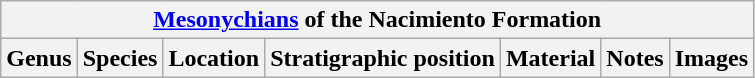<table class="wikitable" align="center">
<tr>
<th colspan="7" align="center"><a href='#'>Mesonychians</a> of the Nacimiento Formation</th>
</tr>
<tr>
<th>Genus</th>
<th>Species</th>
<th>Location</th>
<th>Stratigraphic position</th>
<th>Material</th>
<th>Notes</th>
<th>Images</th>
</tr>
</table>
